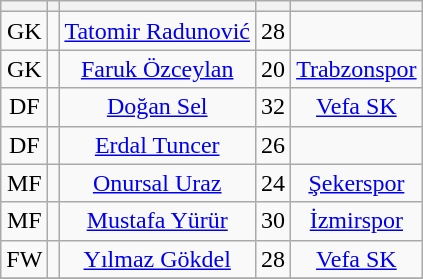<table class="wikitable sortable" style="text-align: center">
<tr>
<th></th>
<th></th>
<th></th>
<th></th>
<th></th>
</tr>
<tr>
<td>GK</td>
<td></td>
<td><a href='#'>Tatomir Radunović</a></td>
<td>28</td>
<td></td>
</tr>
<tr>
<td>GK</td>
<td></td>
<td><a href='#'>Faruk Özceylan</a></td>
<td>20</td>
<td><a href='#'>Trabzonspor</a></td>
</tr>
<tr>
<td>DF</td>
<td></td>
<td><a href='#'>Doğan Sel</a></td>
<td>32</td>
<td><a href='#'>Vefa SK</a></td>
</tr>
<tr>
<td>DF</td>
<td></td>
<td><a href='#'>Erdal Tuncer</a></td>
<td>26</td>
<td></td>
</tr>
<tr>
<td>MF</td>
<td></td>
<td><a href='#'>Onursal Uraz</a></td>
<td>24</td>
<td><a href='#'>Şekerspor</a></td>
</tr>
<tr>
<td>MF</td>
<td></td>
<td><a href='#'>Mustafa Yürür</a></td>
<td>30</td>
<td><a href='#'>İzmirspor</a></td>
</tr>
<tr>
<td>FW</td>
<td></td>
<td><a href='#'>Yılmaz Gökdel</a></td>
<td>28</td>
<td><a href='#'>Vefa SK</a></td>
</tr>
<tr>
</tr>
</table>
